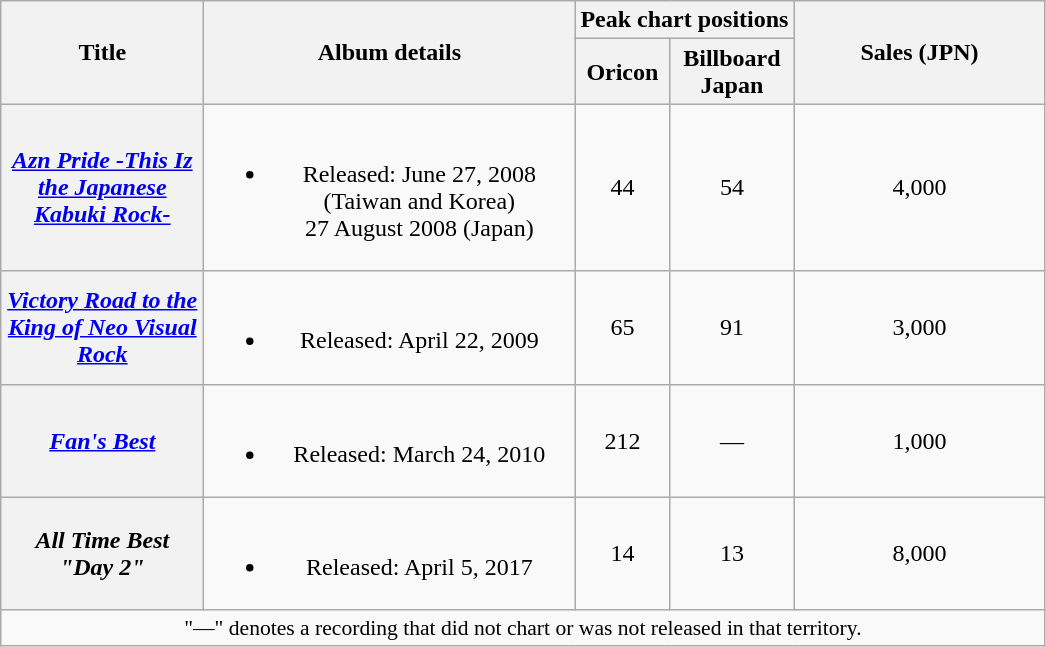<table class="wikitable plainrowheaders" style="text-align:center;">
<tr>
<th rowspan="2" style="width:8em;">Title</th>
<th rowspan="2" style="width:15em;">Album details</th>
<th colspan="2">Peak chart positions</th>
<th rowspan="2" style="width:10em;">Sales (JPN)</th>
</tr>
<tr>
<th>Oricon<br></th>
<th>Billboard<br>Japan</th>
</tr>
<tr>
<th scope="row"><em><a href='#'>Azn Pride -This Iz the Japanese Kabuki Rock-</a></em></th>
<td><br><ul><li>Released: June 27, 2008 (Taiwan and Korea)<br>27 August 2008 (Japan)</li></ul></td>
<td>44</td>
<td>54</td>
<td>4,000</td>
</tr>
<tr>
<th scope="row"><em><a href='#'>Victory Road to the King of Neo Visual Rock</a></em></th>
<td><br><ul><li>Released: April 22, 2009</li></ul></td>
<td>65</td>
<td>91</td>
<td>3,000</td>
</tr>
<tr>
<th scope="row"><em><a href='#'>Fan's Best</a></em></th>
<td><br><ul><li>Released: March 24, 2010</li></ul></td>
<td>212</td>
<td>—</td>
<td>1,000</td>
</tr>
<tr>
<th scope="row"><em>All Time Best "Day 2"</em></th>
<td><br><ul><li>Released: April 5, 2017</li></ul></td>
<td>14</td>
<td>13</td>
<td>8,000</td>
</tr>
<tr>
<td align="center" colspan="5" style="font-size:90%">"—" denotes a recording that did not chart or was not released in that territory.</td>
</tr>
</table>
